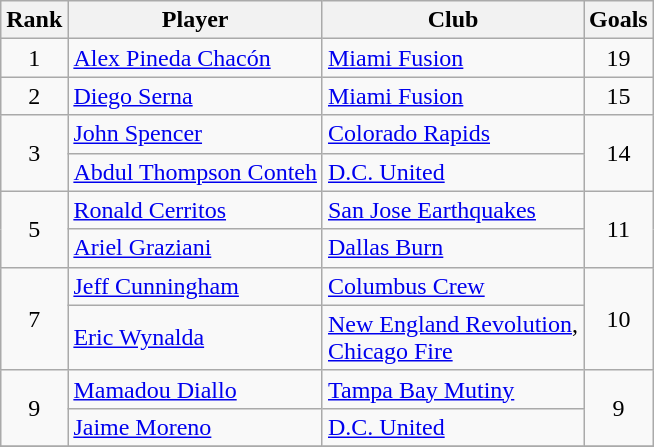<table class="wikitable" style="text-align:center">
<tr>
<th>Rank</th>
<th>Player</th>
<th>Club</th>
<th>Goals</th>
</tr>
<tr>
<td>1</td>
<td align="left"> <a href='#'>Alex Pineda Chacón</a></td>
<td align="left"><a href='#'>Miami Fusion</a></td>
<td>19</td>
</tr>
<tr>
<td>2</td>
<td align="left"> <a href='#'>Diego Serna</a></td>
<td align="left"><a href='#'>Miami Fusion</a></td>
<td>15</td>
</tr>
<tr>
<td rowspan="2">3</td>
<td align="left"> <a href='#'>John Spencer</a></td>
<td align="left"><a href='#'>Colorado Rapids</a></td>
<td rowspan="2">14</td>
</tr>
<tr>
<td align="left"> <a href='#'>Abdul Thompson Conteh</a></td>
<td align="left"><a href='#'>D.C. United</a></td>
</tr>
<tr>
<td rowspan="2">5</td>
<td align="left"> <a href='#'>Ronald Cerritos</a></td>
<td align="left"><a href='#'>San Jose Earthquakes</a></td>
<td rowspan="2">11</td>
</tr>
<tr>
<td align="left"> <a href='#'>Ariel Graziani</a></td>
<td align="left"><a href='#'>Dallas Burn</a></td>
</tr>
<tr>
<td rowspan="2">7</td>
<td align="left"> <a href='#'>Jeff Cunningham</a></td>
<td align="left"><a href='#'>Columbus Crew</a></td>
<td rowspan="2">10</td>
</tr>
<tr>
<td align="left"> <a href='#'>Eric Wynalda</a></td>
<td align="left"><a href='#'>New England Revolution</a>, <br> <a href='#'>Chicago Fire</a></td>
</tr>
<tr>
<td rowspan="2">9</td>
<td align="left"> <a href='#'>Mamadou Diallo</a></td>
<td align="left"><a href='#'>Tampa Bay Mutiny</a></td>
<td rowspan="2">9</td>
</tr>
<tr>
<td align="left"> <a href='#'>Jaime Moreno</a></td>
<td align="left"><a href='#'>D.C. United</a></td>
</tr>
<tr>
</tr>
</table>
